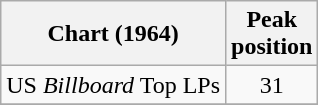<table class="wikitable">
<tr>
<th>Chart (1964)</th>
<th>Peak<br>position</th>
</tr>
<tr>
<td>US <em>Billboard</em> Top LPs</td>
<td align="center">31</td>
</tr>
<tr>
</tr>
</table>
